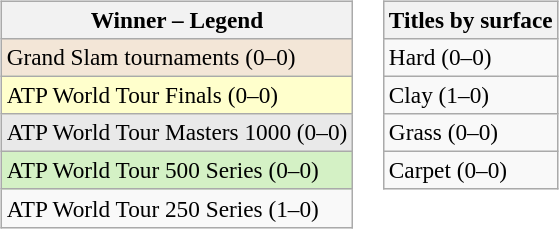<table>
<tr valign=top>
<td><br><table class=wikitable style=font-size:97%>
<tr>
<th>Winner – Legend</th>
</tr>
<tr bgcolor=#f3e6d7>
<td>Grand Slam tournaments (0–0)</td>
</tr>
<tr bgcolor=ffffcc>
<td>ATP World Tour Finals (0–0)</td>
</tr>
<tr bgcolor=#e9e9e9>
<td>ATP World Tour Masters 1000 (0–0)</td>
</tr>
<tr bgcolor=#d4f1c5>
<td>ATP World Tour 500 Series (0–0)</td>
</tr>
<tr>
<td>ATP World Tour 250 Series (1–0)</td>
</tr>
</table>
</td>
<td><br><table class=wikitable style=font-size:97%>
<tr>
<th>Titles by surface</th>
</tr>
<tr>
<td>Hard (0–0)</td>
</tr>
<tr>
<td>Clay (1–0)</td>
</tr>
<tr>
<td>Grass (0–0)</td>
</tr>
<tr>
<td>Carpet (0–0)</td>
</tr>
</table>
</td>
</tr>
</table>
